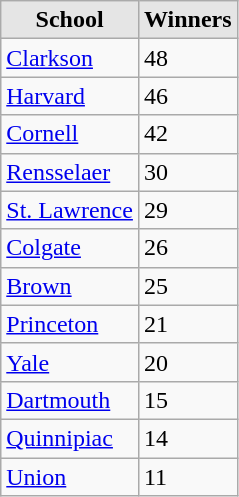<table class="wikitable">
<tr>
<th style="background:#e5e5e5;">School</th>
<th style="background:#e5e5e5;">Winners</th>
</tr>
<tr>
<td><a href='#'>Clarkson</a></td>
<td>48</td>
</tr>
<tr>
<td><a href='#'>Harvard</a></td>
<td>46</td>
</tr>
<tr>
<td><a href='#'>Cornell</a></td>
<td>42</td>
</tr>
<tr>
<td><a href='#'>Rensselaer</a></td>
<td>30</td>
</tr>
<tr>
<td><a href='#'>St. Lawrence</a></td>
<td>29</td>
</tr>
<tr>
<td><a href='#'>Colgate</a></td>
<td>26</td>
</tr>
<tr>
<td><a href='#'>Brown</a></td>
<td>25</td>
</tr>
<tr>
<td><a href='#'>Princeton</a></td>
<td>21</td>
</tr>
<tr>
<td><a href='#'>Yale</a></td>
<td>20</td>
</tr>
<tr>
<td><a href='#'>Dartmouth</a></td>
<td>15</td>
</tr>
<tr>
<td><a href='#'>Quinnipiac</a></td>
<td>14</td>
</tr>
<tr>
<td><a href='#'>Union</a></td>
<td>11</td>
</tr>
</table>
